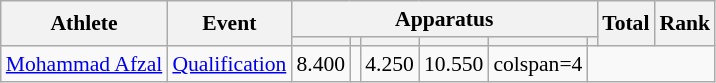<table class="wikitable" style="font-size:90%; text-align:center">
<tr>
<th rowspan=2>Athlete</th>
<th rowspan=2>Event</th>
<th colspan=6>Apparatus</th>
<th rowspan=2>Total</th>
<th rowspan=2>Rank</th>
</tr>
<tr style="font-size:95%">
<th></th>
<th></th>
<th></th>
<th></th>
<th></th>
<th></th>
</tr>
<tr>
<td align=left><a href='#'>Mohammad Afzal</a></td>
<td align=left><a href='#'>Qualification</a></td>
<td>8.400</td>
<td></td>
<td>4.250</td>
<td>10.550</td>
<td>colspan=4 </td>
</tr>
</table>
